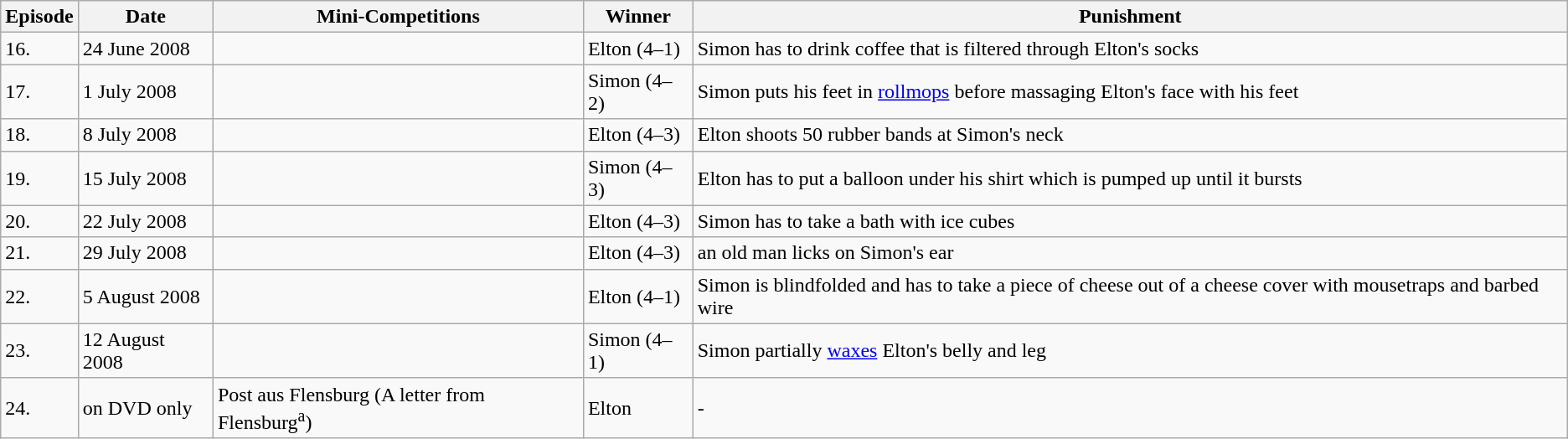<table class="wikitable">
<tr>
<th>Episode</th>
<th>Date</th>
<th>Mini-Competitions</th>
<th>Winner</th>
<th>Punishment</th>
</tr>
<tr>
<td>16.</td>
<td>24 June 2008</td>
<td><br></td>
<td>Elton (4–1)</td>
<td>Simon has to drink coffee that is filtered through Elton's socks</td>
</tr>
<tr>
<td>17.</td>
<td>1 July 2008</td>
<td><br></td>
<td>Simon (4–2)</td>
<td>Simon puts his feet in <a href='#'>rollmops</a> before massaging Elton's face with his feet</td>
</tr>
<tr>
<td>18.</td>
<td>8 July 2008</td>
<td><br></td>
<td>Elton (4–3)</td>
<td>Elton shoots 50 rubber bands at Simon's neck</td>
</tr>
<tr>
<td>19.</td>
<td>15 July 2008</td>
<td><br></td>
<td>Simon (4–3)</td>
<td>Elton has to put a balloon under his shirt which is pumped up until it bursts</td>
</tr>
<tr>
<td>20.</td>
<td>22 July 2008</td>
<td><br></td>
<td>Elton (4–3)</td>
<td>Simon has to take a bath with ice cubes</td>
</tr>
<tr>
<td>21.</td>
<td>29 July 2008</td>
<td><br></td>
<td>Elton (4–3)</td>
<td>an old man licks on Simon's ear</td>
</tr>
<tr>
<td>22.</td>
<td>5 August 2008</td>
<td><br></td>
<td>Elton (4–1)</td>
<td>Simon is blindfolded and has to take a piece of cheese out of a cheese cover with mousetraps and barbed wire</td>
</tr>
<tr>
<td>23.</td>
<td>12 August 2008</td>
<td><br></td>
<td>Simon (4–1)</td>
<td>Simon partially <a href='#'>waxes</a> Elton's belly and leg</td>
</tr>
<tr>
<td>24.</td>
<td>on DVD only</td>
<td>Post aus Flensburg (A letter from Flensburg<sup>a</sup>)</td>
<td>Elton</td>
<td>-</td>
</tr>
</table>
